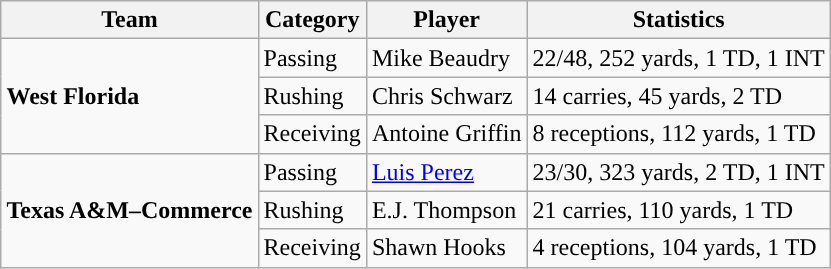<table class="wikitable" style="float: right;">
<tr>
<th>Team</th>
<th>Category</th>
<th>Player</th>
<th>Statistics</th>
</tr>
<tr>
<td rowspan=3><strong>West Florida</strong></td>
<td>Passing</td>
<td>Mike Beaudry</td>
<td>22/48, 252 yards, 1 TD, 1 INT</td>
</tr>
<tr>
<td>Rushing</td>
<td>Chris Schwarz</td>
<td>14 carries, 45 yards, 2 TD</td>
</tr>
<tr>
<td>Receiving</td>
<td>Antoine Griffin</td>
<td>8 receptions, 112 yards, 1 TD</td>
</tr>
<tr>
<td rowspan=3><strong>Texas A&M–Commerce</strong></td>
<td>Passing</td>
<td><a href='#'>Luis Perez</a></td>
<td>23/30, 323 yards, 2 TD, 1 INT</td>
</tr>
<tr>
<td>Rushing</td>
<td>E.J. Thompson</td>
<td>21 carries, 110 yards, 1 TD</td>
</tr>
<tr>
<td>Receiving</td>
<td>Shawn Hooks</td>
<td>4 receptions, 104 yards, 1 TD</td>
</tr>
</table>
